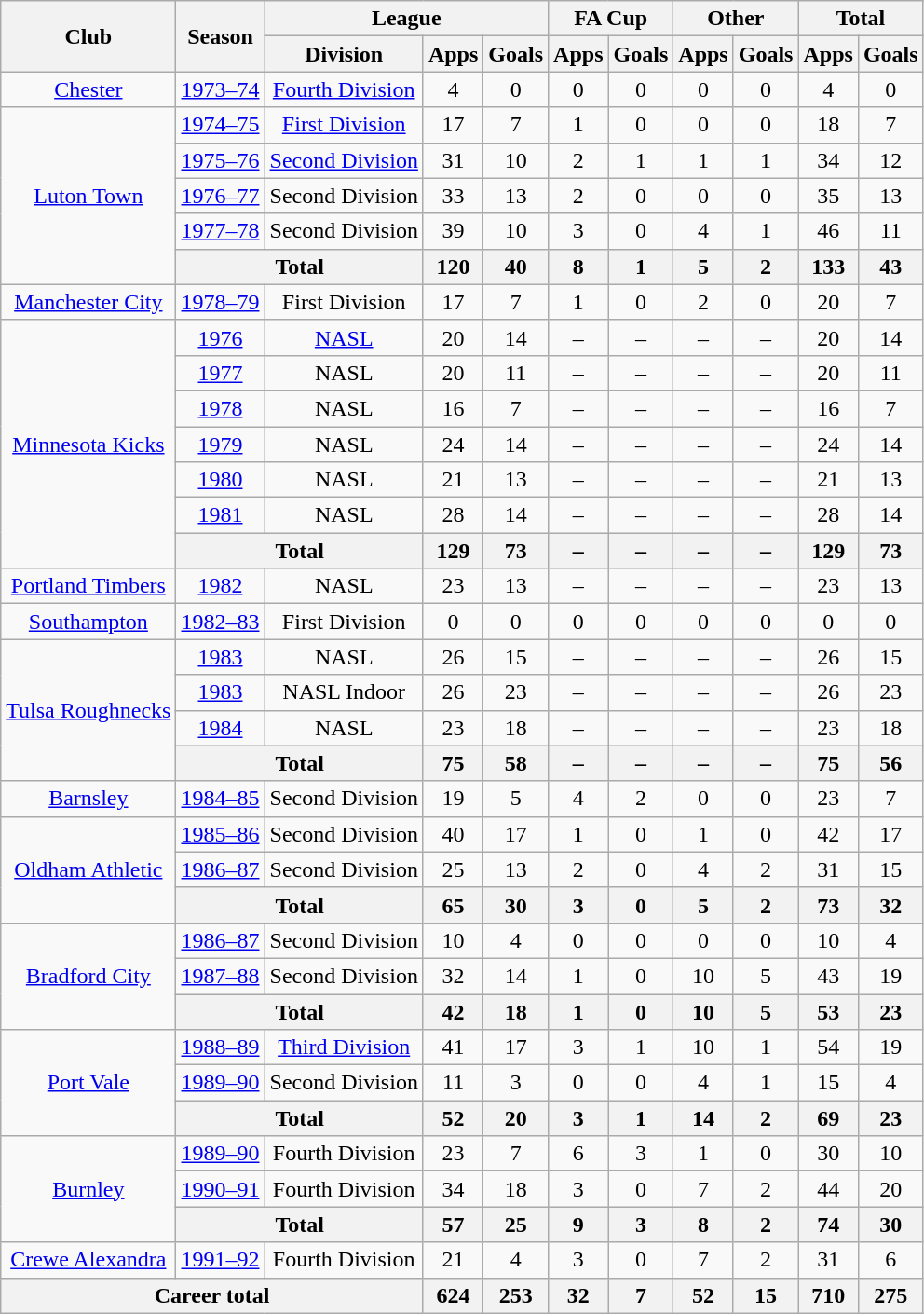<table class="wikitable" style="text-align: center;">
<tr>
<th rowspan="2">Club</th>
<th rowspan="2">Season</th>
<th colspan="3">League</th>
<th colspan="2">FA Cup</th>
<th colspan="2">Other</th>
<th colspan="2">Total</th>
</tr>
<tr>
<th>Division</th>
<th>Apps</th>
<th>Goals</th>
<th>Apps</th>
<th>Goals</th>
<th>Apps</th>
<th>Goals</th>
<th>Apps</th>
<th>Goals</th>
</tr>
<tr>
<td><a href='#'>Chester</a></td>
<td><a href='#'>1973–74</a></td>
<td><a href='#'>Fourth Division</a></td>
<td>4</td>
<td>0</td>
<td>0</td>
<td>0</td>
<td>0</td>
<td>0</td>
<td>4</td>
<td>0</td>
</tr>
<tr>
<td rowspan="5"><a href='#'>Luton Town</a></td>
<td><a href='#'>1974–75</a></td>
<td><a href='#'>First Division</a></td>
<td>17</td>
<td>7</td>
<td>1</td>
<td>0</td>
<td>0</td>
<td>0</td>
<td>18</td>
<td>7</td>
</tr>
<tr>
<td><a href='#'>1975–76</a></td>
<td><a href='#'>Second Division</a></td>
<td>31</td>
<td>10</td>
<td>2</td>
<td>1</td>
<td>1</td>
<td>1</td>
<td>34</td>
<td>12</td>
</tr>
<tr>
<td><a href='#'>1976–77</a></td>
<td>Second Division</td>
<td>33</td>
<td>13</td>
<td>2</td>
<td>0</td>
<td>0</td>
<td>0</td>
<td>35</td>
<td>13</td>
</tr>
<tr>
<td><a href='#'>1977–78</a></td>
<td>Second Division</td>
<td>39</td>
<td>10</td>
<td>3</td>
<td>0</td>
<td>4</td>
<td>1</td>
<td>46</td>
<td>11</td>
</tr>
<tr>
<th colspan="2">Total</th>
<th>120</th>
<th>40</th>
<th>8</th>
<th>1</th>
<th>5</th>
<th>2</th>
<th>133</th>
<th>43</th>
</tr>
<tr>
<td><a href='#'>Manchester City</a></td>
<td><a href='#'>1978–79</a></td>
<td>First Division</td>
<td>17</td>
<td>7</td>
<td>1</td>
<td>0</td>
<td>2</td>
<td>0</td>
<td>20</td>
<td>7</td>
</tr>
<tr>
<td rowspan="7"><a href='#'>Minnesota Kicks</a></td>
<td><a href='#'>1976</a></td>
<td><a href='#'>NASL</a></td>
<td>20</td>
<td>14</td>
<td>–</td>
<td>–</td>
<td>–</td>
<td>–</td>
<td>20</td>
<td>14</td>
</tr>
<tr>
<td><a href='#'>1977</a></td>
<td>NASL</td>
<td>20</td>
<td>11</td>
<td>–</td>
<td>–</td>
<td>–</td>
<td>–</td>
<td>20</td>
<td>11</td>
</tr>
<tr>
<td><a href='#'>1978</a></td>
<td>NASL</td>
<td>16</td>
<td>7</td>
<td>–</td>
<td>–</td>
<td>–</td>
<td>–</td>
<td>16</td>
<td>7</td>
</tr>
<tr>
<td><a href='#'>1979</a></td>
<td>NASL</td>
<td>24</td>
<td>14</td>
<td>–</td>
<td>–</td>
<td>–</td>
<td>–</td>
<td>24</td>
<td>14</td>
</tr>
<tr>
<td><a href='#'>1980</a></td>
<td>NASL</td>
<td>21</td>
<td>13</td>
<td>–</td>
<td>–</td>
<td>–</td>
<td>–</td>
<td>21</td>
<td>13</td>
</tr>
<tr>
<td><a href='#'>1981</a></td>
<td>NASL</td>
<td>28</td>
<td>14</td>
<td>–</td>
<td>–</td>
<td>–</td>
<td>–</td>
<td>28</td>
<td>14</td>
</tr>
<tr>
<th colspan="2">Total</th>
<th>129</th>
<th>73</th>
<th>–</th>
<th>–</th>
<th>–</th>
<th>–</th>
<th>129</th>
<th>73</th>
</tr>
<tr>
<td><a href='#'>Portland Timbers</a></td>
<td><a href='#'>1982</a></td>
<td>NASL</td>
<td>23</td>
<td>13</td>
<td>–</td>
<td>–</td>
<td>–</td>
<td>–</td>
<td>23</td>
<td>13</td>
</tr>
<tr>
<td><a href='#'>Southampton</a></td>
<td><a href='#'>1982–83</a></td>
<td>First Division</td>
<td>0</td>
<td>0</td>
<td>0</td>
<td>0</td>
<td>0</td>
<td>0</td>
<td>0</td>
<td>0</td>
</tr>
<tr>
<td rowspan="4"><a href='#'>Tulsa Roughnecks</a></td>
<td><a href='#'>1983</a></td>
<td>NASL</td>
<td>26</td>
<td>15</td>
<td>–</td>
<td>–</td>
<td>–</td>
<td>–</td>
<td>26</td>
<td>15</td>
</tr>
<tr>
<td><a href='#'>1983</a></td>
<td>NASL Indoor</td>
<td>26</td>
<td>23</td>
<td>–</td>
<td>–</td>
<td>–</td>
<td>–</td>
<td>26</td>
<td>23</td>
</tr>
<tr>
<td><a href='#'>1984</a></td>
<td>NASL</td>
<td>23</td>
<td>18</td>
<td>–</td>
<td>–</td>
<td>–</td>
<td>–</td>
<td>23</td>
<td>18</td>
</tr>
<tr>
<th colspan="2">Total</th>
<th>75</th>
<th>58</th>
<th>–</th>
<th>–</th>
<th>–</th>
<th>–</th>
<th>75</th>
<th>56</th>
</tr>
<tr>
<td><a href='#'>Barnsley</a></td>
<td><a href='#'>1984–85</a></td>
<td>Second Division</td>
<td>19</td>
<td>5</td>
<td>4</td>
<td>2</td>
<td>0</td>
<td>0</td>
<td>23</td>
<td>7</td>
</tr>
<tr>
<td rowspan="3"><a href='#'>Oldham Athletic</a></td>
<td><a href='#'>1985–86</a></td>
<td>Second Division</td>
<td>40</td>
<td>17</td>
<td>1</td>
<td>0</td>
<td>1</td>
<td>0</td>
<td>42</td>
<td>17</td>
</tr>
<tr>
<td><a href='#'>1986–87</a></td>
<td>Second Division</td>
<td>25</td>
<td>13</td>
<td>2</td>
<td>0</td>
<td>4</td>
<td>2</td>
<td>31</td>
<td>15</td>
</tr>
<tr>
<th colspan="2">Total</th>
<th>65</th>
<th>30</th>
<th>3</th>
<th>0</th>
<th>5</th>
<th>2</th>
<th>73</th>
<th>32</th>
</tr>
<tr>
<td rowspan="3"><a href='#'>Bradford City</a></td>
<td><a href='#'>1986–87</a></td>
<td>Second Division</td>
<td>10</td>
<td>4</td>
<td>0</td>
<td>0</td>
<td>0</td>
<td>0</td>
<td>10</td>
<td>4</td>
</tr>
<tr>
<td><a href='#'>1987–88</a></td>
<td>Second Division</td>
<td>32</td>
<td>14</td>
<td>1</td>
<td>0</td>
<td>10</td>
<td>5</td>
<td>43</td>
<td>19</td>
</tr>
<tr>
<th colspan="2">Total</th>
<th>42</th>
<th>18</th>
<th>1</th>
<th>0</th>
<th>10</th>
<th>5</th>
<th>53</th>
<th>23</th>
</tr>
<tr>
<td rowspan="3"><a href='#'>Port Vale</a></td>
<td><a href='#'>1988–89</a></td>
<td><a href='#'>Third Division</a></td>
<td>41</td>
<td>17</td>
<td>3</td>
<td>1</td>
<td>10</td>
<td>1</td>
<td>54</td>
<td>19</td>
</tr>
<tr>
<td><a href='#'>1989–90</a></td>
<td>Second Division</td>
<td>11</td>
<td>3</td>
<td>0</td>
<td>0</td>
<td>4</td>
<td>1</td>
<td>15</td>
<td>4</td>
</tr>
<tr>
<th colspan="2">Total</th>
<th>52</th>
<th>20</th>
<th>3</th>
<th>1</th>
<th>14</th>
<th>2</th>
<th>69</th>
<th>23</th>
</tr>
<tr>
<td rowspan="3"><a href='#'>Burnley</a></td>
<td><a href='#'>1989–90</a></td>
<td>Fourth Division</td>
<td>23</td>
<td>7</td>
<td>6</td>
<td>3</td>
<td>1</td>
<td>0</td>
<td>30</td>
<td>10</td>
</tr>
<tr>
<td><a href='#'>1990–91</a></td>
<td>Fourth Division</td>
<td>34</td>
<td>18</td>
<td>3</td>
<td>0</td>
<td>7</td>
<td>2</td>
<td>44</td>
<td>20</td>
</tr>
<tr>
<th colspan="2">Total</th>
<th>57</th>
<th>25</th>
<th>9</th>
<th>3</th>
<th>8</th>
<th>2</th>
<th>74</th>
<th>30</th>
</tr>
<tr>
<td><a href='#'>Crewe Alexandra</a></td>
<td><a href='#'>1991–92</a></td>
<td>Fourth Division</td>
<td>21</td>
<td>4</td>
<td>3</td>
<td>0</td>
<td>7</td>
<td>2</td>
<td>31</td>
<td>6</td>
</tr>
<tr>
<th colspan="3">Career total</th>
<th>624</th>
<th>253</th>
<th>32</th>
<th>7</th>
<th>52</th>
<th>15</th>
<th>710</th>
<th>275</th>
</tr>
</table>
